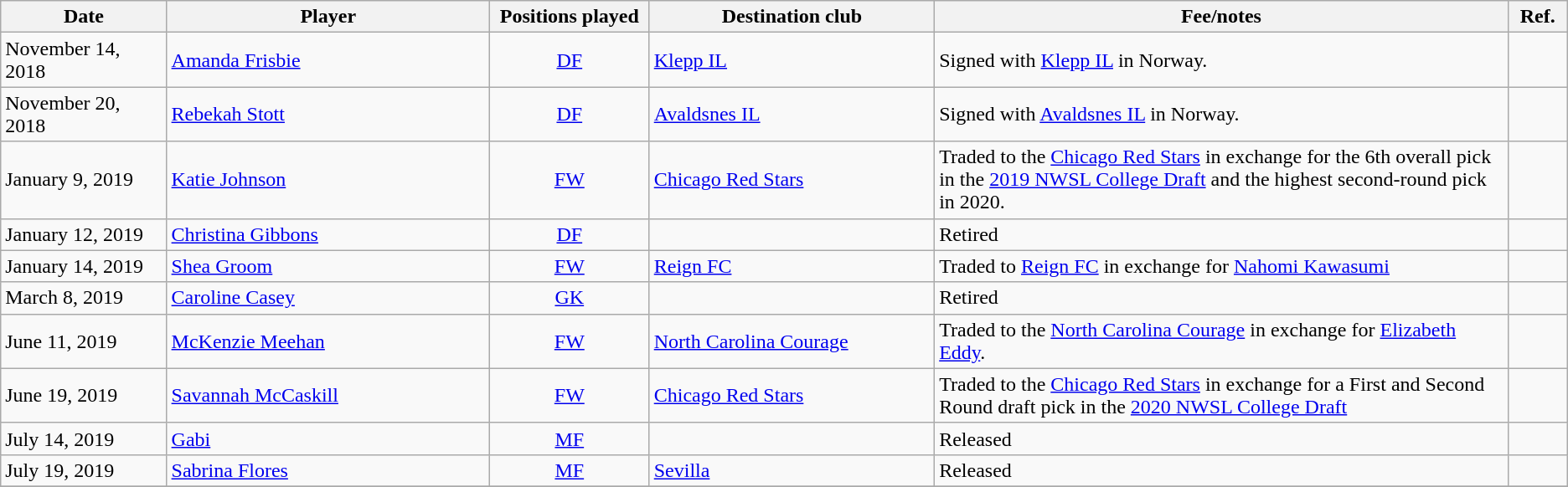<table class="wikitable" style="text-align: left;">
<tr>
<th style="width:125px;">Date</th>
<th style="width:250px;">Player</th>
<th style="width:120px;">Positions played</th>
<th style="width:220px;">Destination club</th>
<th style="width:450px;">Fee/notes</th>
<th style="width:40px;">Ref.</th>
</tr>
<tr>
<td>November 14, 2018</td>
<td> <a href='#'>Amanda Frisbie</a></td>
<td style="text-align: center;"><a href='#'>DF</a></td>
<td> <a href='#'>Klepp IL</a></td>
<td>Signed with <a href='#'>Klepp IL</a> in Norway.</td>
<td></td>
</tr>
<tr>
<td>November 20, 2018</td>
<td> <a href='#'>Rebekah Stott</a></td>
<td style="text-align: center;"><a href='#'>DF</a></td>
<td> <a href='#'>Avaldsnes IL</a></td>
<td>Signed with <a href='#'>Avaldsnes IL</a> in Norway.</td>
<td></td>
</tr>
<tr>
<td>January 9, 2019</td>
<td> <a href='#'>Katie Johnson</a></td>
<td style="text-align: center;"><a href='#'>FW</a></td>
<td><a href='#'>Chicago Red Stars</a></td>
<td>Traded to the <a href='#'>Chicago Red Stars</a> in exchange for the 6th overall pick in the <a href='#'>2019 NWSL College Draft</a> and the highest second-round pick in 2020.</td>
<td></td>
</tr>
<tr>
<td>January 12, 2019</td>
<td> <a href='#'>Christina Gibbons</a></td>
<td style="text-align: center;"><a href='#'>DF</a></td>
<td></td>
<td>Retired</td>
<td></td>
</tr>
<tr>
<td>January 14, 2019</td>
<td> <a href='#'>Shea Groom</a></td>
<td style="text-align: center;"><a href='#'>FW</a></td>
<td><a href='#'>Reign FC</a></td>
<td>Traded to <a href='#'>Reign FC</a> in exchange for <a href='#'>Nahomi Kawasumi</a></td>
<td></td>
</tr>
<tr>
<td>March 8, 2019</td>
<td> <a href='#'>Caroline Casey</a></td>
<td style="text-align: center;"><a href='#'>GK</a></td>
<td></td>
<td>Retired</td>
<td></td>
</tr>
<tr>
<td>June 11, 2019</td>
<td> <a href='#'>McKenzie Meehan</a></td>
<td style="text-align: center;"><a href='#'>FW</a></td>
<td><a href='#'>North Carolina Courage</a></td>
<td>Traded to the <a href='#'>North Carolina Courage</a> in exchange for <a href='#'>Elizabeth Eddy</a>.</td>
<td></td>
</tr>
<tr>
<td>June 19, 2019</td>
<td> <a href='#'>Savannah McCaskill</a></td>
<td style="text-align: center;"><a href='#'>FW</a></td>
<td><a href='#'>Chicago Red Stars</a></td>
<td>Traded to the <a href='#'>Chicago Red Stars</a> in exchange for a First and Second Round draft pick in the <a href='#'>2020 NWSL College Draft</a></td>
<td></td>
</tr>
<tr>
<td>July 14, 2019</td>
<td> <a href='#'>Gabi</a></td>
<td style="text-align: center;"><a href='#'>MF</a></td>
<td></td>
<td>Released</td>
<td></td>
</tr>
<tr>
<td>July 19, 2019</td>
<td> <a href='#'>Sabrina Flores</a></td>
<td style="text-align: center;"><a href='#'>MF</a></td>
<td> <a href='#'>Sevilla</a></td>
<td>Released</td>
<td></td>
</tr>
<tr>
</tr>
</table>
